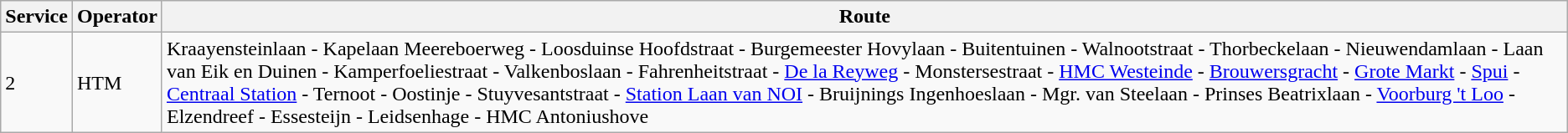<table class="wikitable vatop">
<tr>
<th>Service</th>
<th>Operator</th>
<th>Route</th>
</tr>
<tr>
<td>2</td>
<td>HTM</td>
<td>Kraayensteinlaan - Kapelaan Meereboerweg - Loosduinse Hoofdstraat - Burgemeester Hovylaan - Buitentuinen - Walnootstraat - Thorbeckelaan - Nieuwendamlaan - Laan van Eik en Duinen - Kamperfoeliestraat - Valkenboslaan - Fahrenheitstraat - <a href='#'>De la Reyweg</a> - Monstersestraat - <a href='#'>HMC Westeinde</a> - <a href='#'>Brouwersgracht</a> - <a href='#'>Grote Markt</a> - <a href='#'>Spui</a> - <a href='#'>Centraal Station</a> - Ternoot - Oostinje - Stuyvesantstraat - <a href='#'>Station Laan van NOI</a> - Bruijnings Ingenhoeslaan - Mgr. van Steelaan - Prinses Beatrixlaan - <a href='#'>Voorburg 't Loo</a> - Elzendreef - Essesteijn - Leidsenhage - HMC Antoniushove</td>
</tr>
</table>
